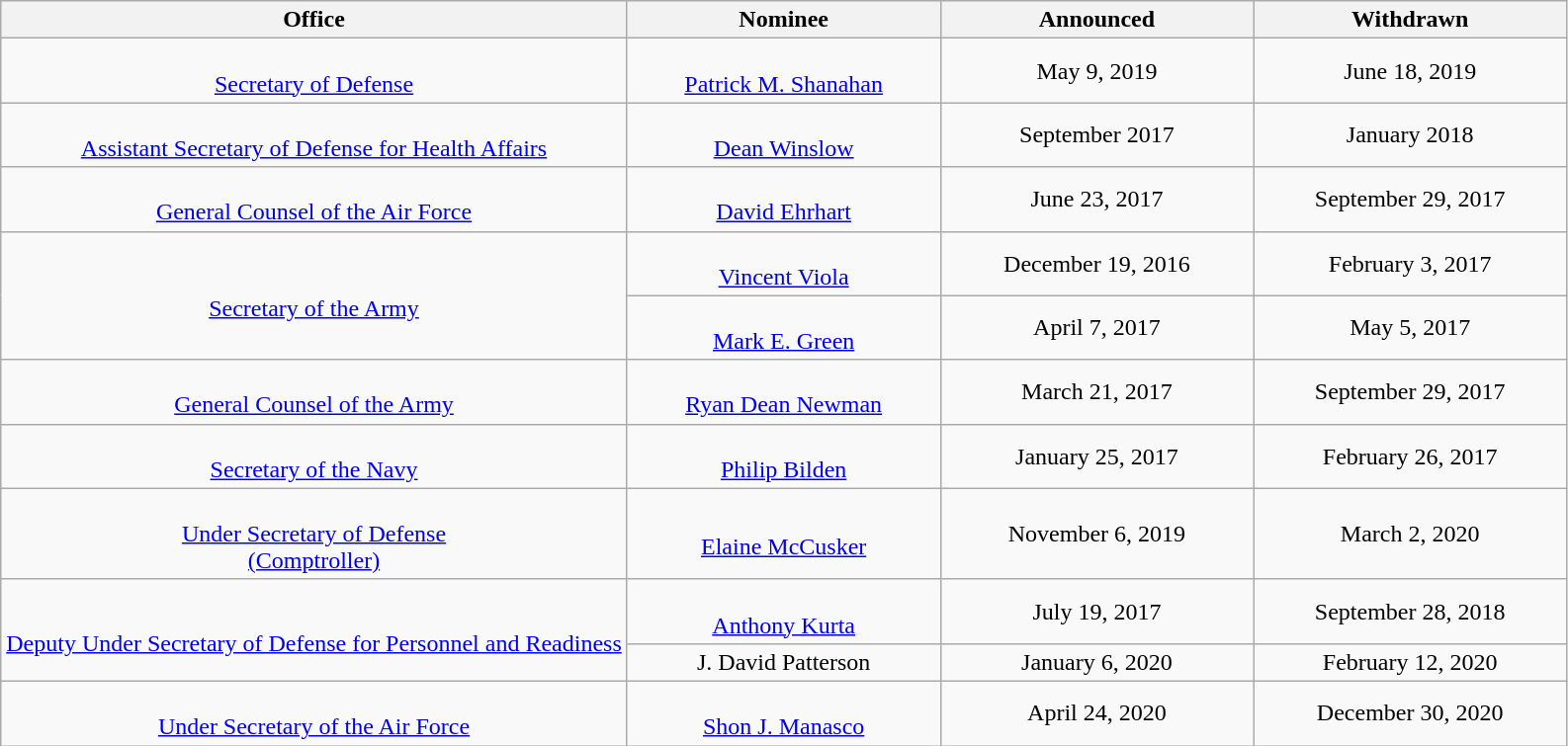<table class="wikitable sortable" style="text-align:center">
<tr>
<th style="width:40%;">Office</th>
<th style="width:20%;">Nominee</th>
<th style="width:20%;">Announced</th>
<th style="width:20%;">Withdrawn</th>
</tr>
<tr>
<td><br><a href='#'>Secretary of Defense</a></td>
<td><br><a href='#'>Patrick M. Shanahan</a></td>
<td>May 9, 2019</td>
<td>June 18, 2019</td>
</tr>
<tr>
<td><br><a href='#'>Assistant Secretary of Defense for Health Affairs</a></td>
<td><br><a href='#'>Dean Winslow</a></td>
<td>September 2017</td>
<td>January 2018</td>
</tr>
<tr>
<td><br><a href='#'>General Counsel of the Air Force</a></td>
<td><br><a href='#'>David Ehrhart</a></td>
<td>June 23, 2017</td>
<td>September 29, 2017</td>
</tr>
<tr>
<td rowspan="2"><br><a href='#'>Secretary of the Army</a></td>
<td><br><a href='#'>Vincent Viola</a></td>
<td>December 19, 2016</td>
<td>February 3, 2017</td>
</tr>
<tr>
<td><br><a href='#'>Mark E. Green</a></td>
<td>April 7, 2017</td>
<td>May 5, 2017</td>
</tr>
<tr>
<td><br><a href='#'>General Counsel of the Army</a></td>
<td><br><a href='#'>Ryan Dean Newman</a></td>
<td>March 21, 2017</td>
<td>September 29, 2017</td>
</tr>
<tr>
<td><br><a href='#'>Secretary of the Navy</a></td>
<td><br><a href='#'>Philip Bilden</a></td>
<td>January 25, 2017</td>
<td>February 26, 2017</td>
</tr>
<tr>
<td><br><a href='#'>Under Secretary of Defense<br>(Comptroller)</a></td>
<td><br><a href='#'>Elaine McCusker</a></td>
<td>November 6, 2019</td>
<td>March 2, 2020</td>
</tr>
<tr>
<td rowspan="2"><br><a href='#'>Deputy Under Secretary of Defense for Personnel and Readiness</a></td>
<td><br><a href='#'>Anthony Kurta</a></td>
<td>July 19, 2017</td>
<td>September 28, 2018</td>
</tr>
<tr>
<td>J. David Patterson</td>
<td>January 6, 2020</td>
<td>February 12, 2020</td>
</tr>
<tr>
<td><br><a href='#'>Under Secretary of the Air Force</a></td>
<td><br><a href='#'>Shon J. Manasco</a></td>
<td>April 24, 2020</td>
<td>December 30, 2020</td>
</tr>
</table>
